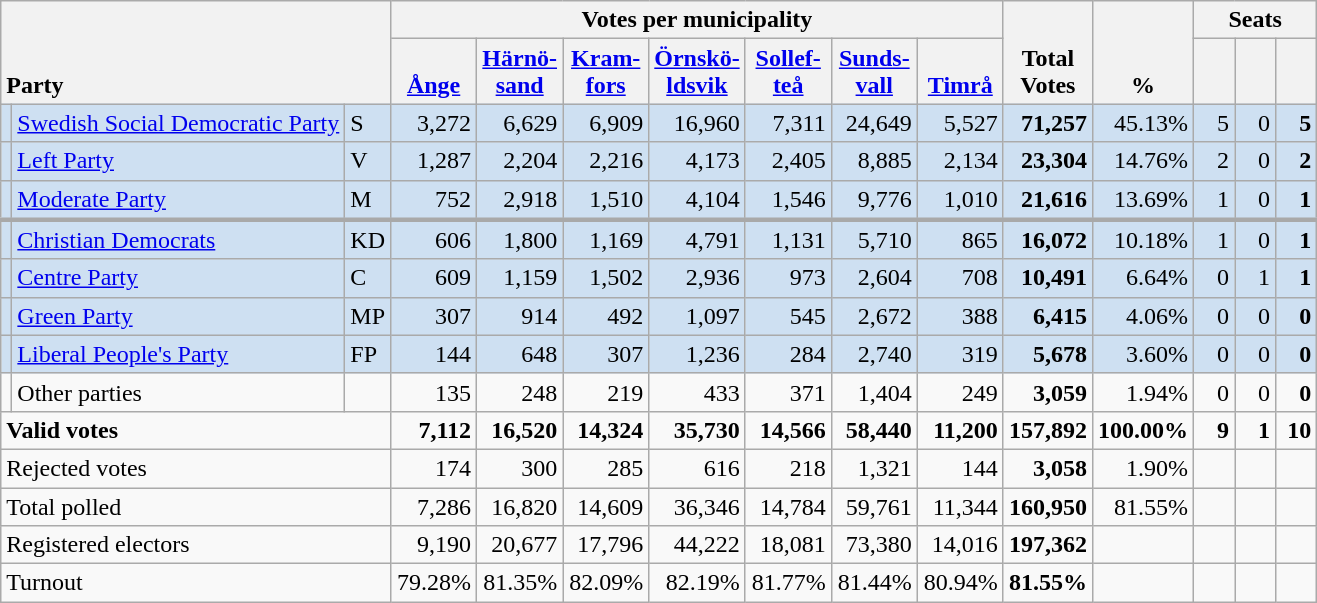<table class="wikitable" border="1" style="text-align:right;">
<tr>
<th style="text-align:left;" valign=bottom rowspan=2 colspan=3>Party</th>
<th colspan=7>Votes per municipality</th>
<th align=center valign=bottom rowspan=2 width="50">Total Votes</th>
<th align=center valign=bottom rowspan=2 width="50">%</th>
<th colspan=3>Seats</th>
</tr>
<tr>
<th align=center valign=bottom width="50"><a href='#'>Ånge</a></th>
<th align=center valign=bottom width="50"><a href='#'>Härnö- sand</a></th>
<th align=center valign=bottom width="50"><a href='#'>Kram- fors</a></th>
<th align=center valign=bottom width="50"><a href='#'>Örnskö- ldsvik</a></th>
<th align=center valign=bottom width="50"><a href='#'>Sollef- teå</a></th>
<th align=center valign=bottom width="50"><a href='#'>Sunds- vall</a></th>
<th align=center valign=bottom width="50"><a href='#'>Timrå</a></th>
<th align=center valign=bottom width="20"><small></small></th>
<th align=center valign=bottom width="20"><small><a href='#'></a></small></th>
<th align=center valign=bottom width="20"><small></small></th>
</tr>
<tr style="background:#CEE0F2;">
<td></td>
<td align=left style="white-space: nowrap;"><a href='#'>Swedish Social Democratic Party</a></td>
<td align=left>S</td>
<td>3,272</td>
<td>6,629</td>
<td>6,909</td>
<td>16,960</td>
<td>7,311</td>
<td>24,649</td>
<td>5,527</td>
<td><strong>71,257</strong></td>
<td>45.13%</td>
<td>5</td>
<td>0</td>
<td><strong>5</strong></td>
</tr>
<tr style="background:#CEE0F2;">
<td></td>
<td align=left><a href='#'>Left Party</a></td>
<td align=left>V</td>
<td>1,287</td>
<td>2,204</td>
<td>2,216</td>
<td>4,173</td>
<td>2,405</td>
<td>8,885</td>
<td>2,134</td>
<td><strong>23,304</strong></td>
<td>14.76%</td>
<td>2</td>
<td>0</td>
<td><strong>2</strong></td>
</tr>
<tr style="background:#CEE0F2;">
<td></td>
<td align=left><a href='#'>Moderate Party</a></td>
<td align=left>M</td>
<td>752</td>
<td>2,918</td>
<td>1,510</td>
<td>4,104</td>
<td>1,546</td>
<td>9,776</td>
<td>1,010</td>
<td><strong>21,616</strong></td>
<td>13.69%</td>
<td>1</td>
<td>0</td>
<td><strong>1</strong></td>
</tr>
<tr style="background:#CEE0F2; border-top:3px solid darkgray;">
<td></td>
<td align=left><a href='#'>Christian Democrats</a></td>
<td align=left>KD</td>
<td>606</td>
<td>1,800</td>
<td>1,169</td>
<td>4,791</td>
<td>1,131</td>
<td>5,710</td>
<td>865</td>
<td><strong>16,072</strong></td>
<td>10.18%</td>
<td>1</td>
<td>0</td>
<td><strong>1</strong></td>
</tr>
<tr style="background:#CEE0F2;">
<td></td>
<td align=left><a href='#'>Centre Party</a></td>
<td align=left>C</td>
<td>609</td>
<td>1,159</td>
<td>1,502</td>
<td>2,936</td>
<td>973</td>
<td>2,604</td>
<td>708</td>
<td><strong>10,491</strong></td>
<td>6.64%</td>
<td>0</td>
<td>1</td>
<td><strong>1</strong></td>
</tr>
<tr style="background:#CEE0F2;">
<td></td>
<td align=left><a href='#'>Green Party</a></td>
<td align=left>MP</td>
<td>307</td>
<td>914</td>
<td>492</td>
<td>1,097</td>
<td>545</td>
<td>2,672</td>
<td>388</td>
<td><strong>6,415</strong></td>
<td>4.06%</td>
<td>0</td>
<td>0</td>
<td><strong>0</strong></td>
</tr>
<tr style="background:#CEE0F2;">
<td></td>
<td align=left><a href='#'>Liberal People's Party</a></td>
<td align=left>FP</td>
<td>144</td>
<td>648</td>
<td>307</td>
<td>1,236</td>
<td>284</td>
<td>2,740</td>
<td>319</td>
<td><strong>5,678</strong></td>
<td>3.60%</td>
<td>0</td>
<td>0</td>
<td><strong>0</strong></td>
</tr>
<tr>
<td></td>
<td align=left>Other parties</td>
<td></td>
<td>135</td>
<td>248</td>
<td>219</td>
<td>433</td>
<td>371</td>
<td>1,404</td>
<td>249</td>
<td><strong>3,059</strong></td>
<td>1.94%</td>
<td>0</td>
<td>0</td>
<td><strong>0</strong></td>
</tr>
<tr style="font-weight:bold">
<td align=left colspan=3>Valid votes</td>
<td>7,112</td>
<td>16,520</td>
<td>14,324</td>
<td>35,730</td>
<td>14,566</td>
<td>58,440</td>
<td>11,200</td>
<td>157,892</td>
<td>100.00%</td>
<td>9</td>
<td>1</td>
<td>10</td>
</tr>
<tr>
<td align=left colspan=3>Rejected votes</td>
<td>174</td>
<td>300</td>
<td>285</td>
<td>616</td>
<td>218</td>
<td>1,321</td>
<td>144</td>
<td><strong>3,058</strong></td>
<td>1.90%</td>
<td></td>
<td></td>
<td></td>
</tr>
<tr>
<td align=left colspan=3>Total polled</td>
<td>7,286</td>
<td>16,820</td>
<td>14,609</td>
<td>36,346</td>
<td>14,784</td>
<td>59,761</td>
<td>11,344</td>
<td><strong>160,950</strong></td>
<td>81.55%</td>
<td></td>
<td></td>
<td></td>
</tr>
<tr>
<td align=left colspan=3>Registered electors</td>
<td>9,190</td>
<td>20,677</td>
<td>17,796</td>
<td>44,222</td>
<td>18,081</td>
<td>73,380</td>
<td>14,016</td>
<td><strong>197,362</strong></td>
<td></td>
<td></td>
<td></td>
<td></td>
</tr>
<tr>
<td align=left colspan=3>Turnout</td>
<td>79.28%</td>
<td>81.35%</td>
<td>82.09%</td>
<td>82.19%</td>
<td>81.77%</td>
<td>81.44%</td>
<td>80.94%</td>
<td><strong>81.55%</strong></td>
<td></td>
<td></td>
<td></td>
<td></td>
</tr>
</table>
